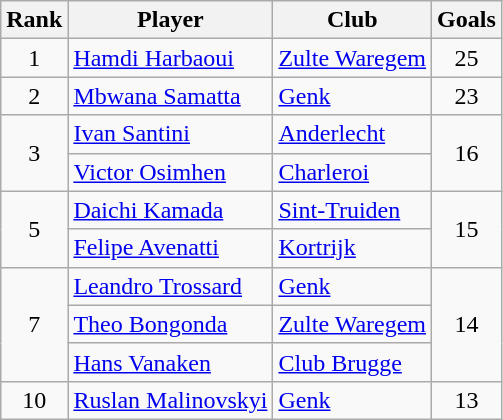<table class="wikitable" style="text-align:center">
<tr>
<th>Rank</th>
<th>Player</th>
<th>Club</th>
<th>Goals</th>
</tr>
<tr>
<td>1</td>
<td align="left"> <a href='#'>Hamdi Harbaoui</a></td>
<td align="left"><a href='#'>Zulte Waregem</a></td>
<td>25</td>
</tr>
<tr>
<td>2</td>
<td align="left"> <a href='#'>Mbwana Samatta</a></td>
<td align="left"><a href='#'>Genk</a></td>
<td>23</td>
</tr>
<tr>
<td rowspan="2">3</td>
<td align="left"> <a href='#'>Ivan Santini</a></td>
<td align="left"><a href='#'>Anderlecht</a></td>
<td rowspan="2">16</td>
</tr>
<tr>
<td align="left"> <a href='#'>Victor Osimhen</a></td>
<td align="left"><a href='#'>Charleroi</a></td>
</tr>
<tr>
<td rowspan="2">5</td>
<td align="left"> <a href='#'>Daichi Kamada</a></td>
<td align="left"><a href='#'>Sint-Truiden</a></td>
<td rowspan="2">15</td>
</tr>
<tr>
<td align="left"> <a href='#'>Felipe Avenatti</a></td>
<td align="left"><a href='#'>Kortrijk</a></td>
</tr>
<tr>
<td rowspan="3">7</td>
<td align="left"> <a href='#'>Leandro Trossard</a></td>
<td align="left"><a href='#'>Genk</a></td>
<td rowspan="3">14</td>
</tr>
<tr>
<td align="left"> <a href='#'>Theo Bongonda</a></td>
<td align="left"><a href='#'>Zulte Waregem</a></td>
</tr>
<tr>
<td align="left"> <a href='#'>Hans Vanaken</a></td>
<td align="left"><a href='#'>Club Brugge</a></td>
</tr>
<tr>
<td>10</td>
<td align="left"> <a href='#'>Ruslan Malinovskyi</a></td>
<td align="left"><a href='#'>Genk</a></td>
<td>13</td>
</tr>
</table>
